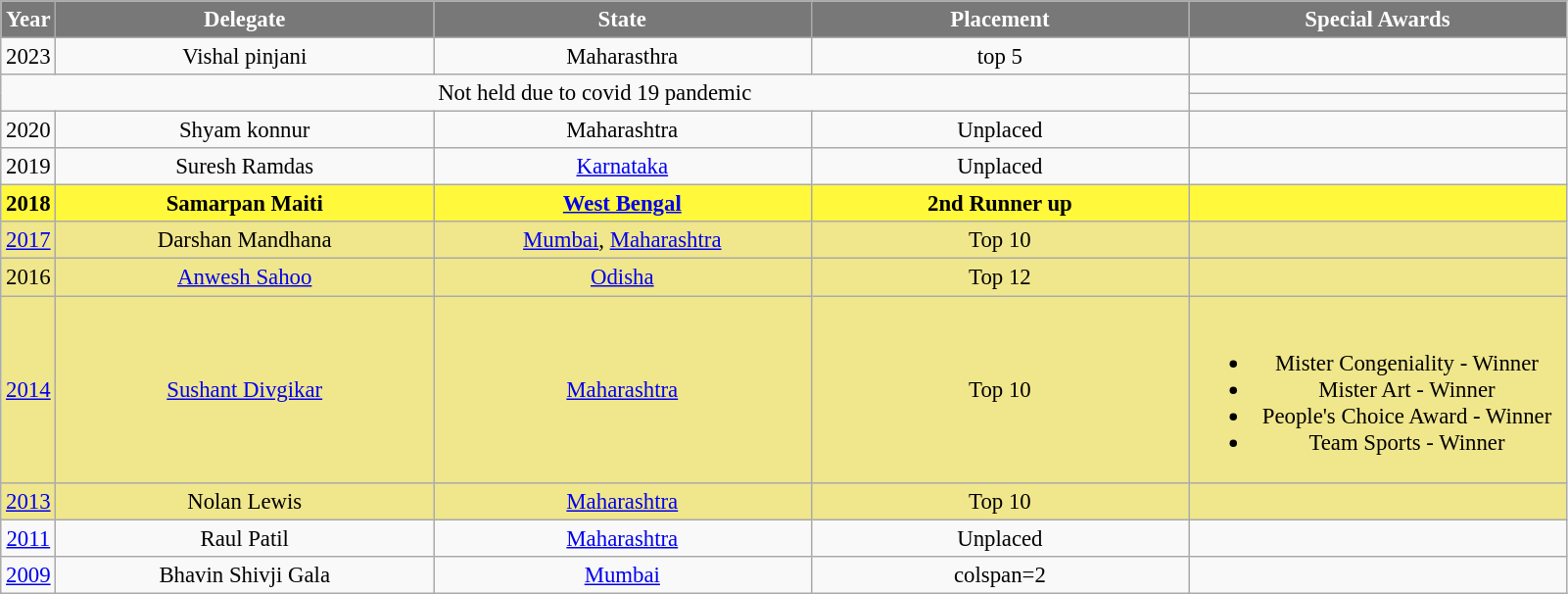<table class="wikitable sortable" style="font-size: 95%; text-align:center">
<tr>
<th width="30" style="background-color:#787878;color:#FFFFFF;">Year</th>
<th width="250" style="background-color:#787878;color:#FFFFFF;">Delegate</th>
<th width="250" style="background-color:#787878;color:#FFFFFF;">State</th>
<th width="250" style="background-color:#787878;color:#FFFFFF;">Placement</th>
<th width="250" style="background-color:#787878;color:#FFFFFF;">Special Awards</th>
</tr>
<tr>
<td>2023</td>
<td>Vishal pinjani</td>
<td>Maharasthra</td>
<td>top 5</td>
<td></td>
</tr>
<tr>
<td colspan="4" rowspan="2">Not held due to covid 19 pandemic</td>
<td></td>
</tr>
<tr>
<td></td>
</tr>
<tr>
<td>2020</td>
<td>Shyam konnur</td>
<td>Maharashtra</td>
<td>Unplaced</td>
<td></td>
</tr>
<tr>
<td>2019</td>
<td>Suresh Ramdas</td>
<td><a href='#'>Karnataka</a></td>
<td>Unplaced</td>
<td></td>
</tr>
<tr style="background:#FFF83B; font-weight: bold">
<td>2018</td>
<td>Samarpan Maiti</td>
<td><a href='#'>West Bengal</a></td>
<td>2nd Runner up</td>
<td></td>
</tr>
<tr style="background:khaki;">
<td><a href='#'>2017</a></td>
<td>Darshan Mandhana</td>
<td><a href='#'>Mumbai</a>, <a href='#'>Maharashtra</a></td>
<td>Top 10</td>
<td></td>
</tr>
<tr style="background:khaki;">
<td>2016</td>
<td><a href='#'>Anwesh Sahoo</a></td>
<td><a href='#'>Odisha</a></td>
<td>Top 12</td>
<td></td>
</tr>
<tr style="background:khaki;">
<td><a href='#'>2014</a></td>
<td><a href='#'>Sushant Divgikar</a></td>
<td><a href='#'>Maharashtra</a></td>
<td>Top 10</td>
<td><br><ul><li>Mister Congeniality - Winner</li><li>Mister Art - Winner</li><li>People's Choice Award - Winner</li><li>Team Sports - Winner</li></ul></td>
</tr>
<tr style="background:khaki;">
<td><a href='#'>2013</a></td>
<td>Nolan Lewis</td>
<td><a href='#'>Maharashtra</a></td>
<td>Top 10</td>
<td></td>
</tr>
<tr>
<td><a href='#'>2011</a></td>
<td>Raul Patil</td>
<td><a href='#'>Maharashtra</a></td>
<td>Unplaced</td>
<td></td>
</tr>
<tr>
<td><a href='#'>2009</a></td>
<td>Bhavin Shivji Gala</td>
<td><a href='#'>Mumbai</a></td>
<td>colspan=2 </td>
</tr>
</table>
